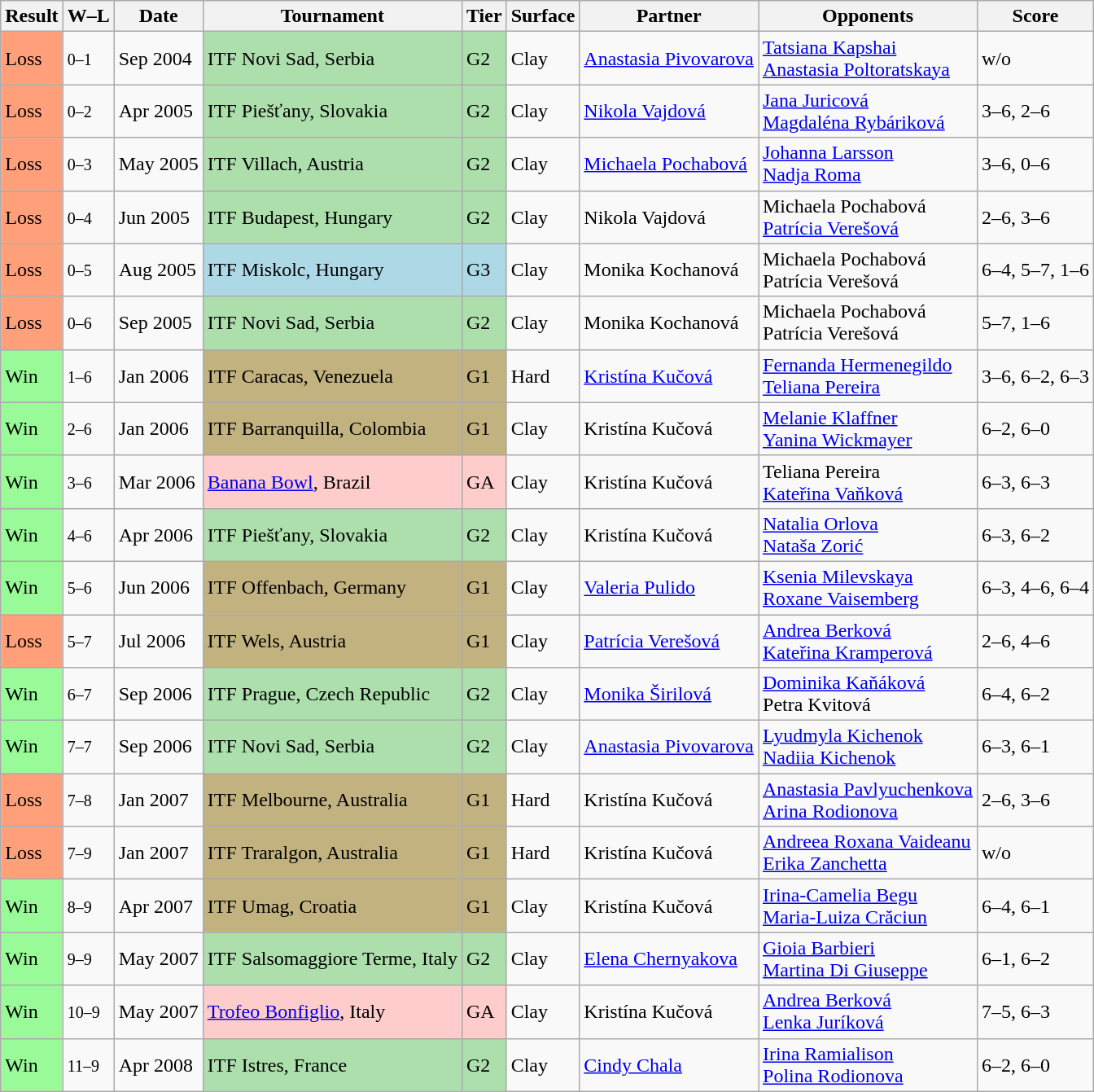<table class="sortable wikitable">
<tr>
<th>Result</th>
<th class="unsortable">W–L</th>
<th>Date</th>
<th>Tournament</th>
<th>Tier</th>
<th>Surface</th>
<th>Partner</th>
<th>Opponents</th>
<th class="unsortable">Score</th>
</tr>
<tr>
<td bgcolor="FFA07A">Loss</td>
<td><small>0–1</small></td>
<td>Sep 2004</td>
<td bgcolor="#ADDFAD">ITF Novi Sad, Serbia</td>
<td bgcolor="#ADDFAD">G2</td>
<td>Clay</td>
<td> <a href='#'>Anastasia Pivovarova</a></td>
<td> <a href='#'>Tatsiana Kapshai</a> <br>  <a href='#'>Anastasia Poltoratskaya</a></td>
<td>w/o</td>
</tr>
<tr>
<td bgcolor="FFA07A">Loss</td>
<td><small>0–2</small></td>
<td>Apr 2005</td>
<td bgcolor="#ADDFAD">ITF Piešťany, Slovakia</td>
<td bgcolor="#ADDFAD">G2</td>
<td>Clay</td>
<td> <a href='#'>Nikola Vajdová</a></td>
<td> <a href='#'>Jana Juricová</a> <br>  <a href='#'>Magdaléna Rybáriková</a></td>
<td>3–6, 2–6</td>
</tr>
<tr>
<td bgcolor="FFA07A">Loss</td>
<td><small>0–3</small></td>
<td>May 2005</td>
<td bgcolor="#ADDFAD">ITF Villach, Austria</td>
<td bgcolor="#ADDFAD">G2</td>
<td>Clay</td>
<td> <a href='#'>Michaela Pochabová</a></td>
<td> <a href='#'>Johanna Larsson</a> <br>  <a href='#'>Nadja Roma</a></td>
<td>3–6, 0–6</td>
</tr>
<tr>
<td bgcolor="FFA07A">Loss</td>
<td><small>0–4</small></td>
<td>Jun 2005</td>
<td bgcolor="#ADDFAD">ITF Budapest, Hungary</td>
<td bgcolor="#ADDFAD">G2</td>
<td>Clay</td>
<td> Nikola Vajdová</td>
<td> Michaela Pochabová <br>  <a href='#'>Patrícia Verešová</a></td>
<td>2–6, 3–6</td>
</tr>
<tr>
<td bgcolor="FFA07A">Loss</td>
<td><small>0–5</small></td>
<td>Aug 2005</td>
<td bgcolor="lightblue">ITF Miskolc, Hungary</td>
<td bgcolor="lightblue">G3</td>
<td>Clay</td>
<td> Monika Kochanová</td>
<td> Michaela Pochabová <br>  Patrícia Verešová</td>
<td>6–4, 5–7, 1–6</td>
</tr>
<tr>
<td bgcolor="FFA07A">Loss</td>
<td><small>0–6</small></td>
<td>Sep 2005</td>
<td bgcolor="#ADDFAD">ITF Novi Sad, Serbia</td>
<td bgcolor="#ADDFAD">G2</td>
<td>Clay</td>
<td> Monika Kochanová</td>
<td> Michaela Pochabová <br>  Patrícia Verešová</td>
<td>5–7, 1–6</td>
</tr>
<tr>
<td bgcolor=98FB98>Win</td>
<td><small>1–6</small></td>
<td>Jan 2006</td>
<td bgcolor=#C2B280>ITF Caracas, Venezuela</td>
<td bgcolor=#C2B280>G1</td>
<td>Hard</td>
<td> <a href='#'>Kristína Kučová</a></td>
<td> <a href='#'>Fernanda Hermenegildo</a> <br>  <a href='#'>Teliana Pereira</a></td>
<td>3–6, 6–2, 6–3</td>
</tr>
<tr>
<td bgcolor=98FB98>Win</td>
<td><small>2–6</small></td>
<td>Jan 2006</td>
<td bgcolor=#C2B280>ITF Barranquilla, Colombia</td>
<td bgcolor=#C2B280>G1</td>
<td>Clay</td>
<td> Kristína Kučová</td>
<td> <a href='#'>Melanie Klaffner</a> <br>  <a href='#'>Yanina Wickmayer</a></td>
<td>6–2, 6–0</td>
</tr>
<tr>
<td bgcolor=98FB98>Win</td>
<td><small>3–6</small></td>
<td>Mar 2006</td>
<td bgcolor=#ffcccc><a href='#'>Banana Bowl</a>, Brazil</td>
<td bgcolor=#ffcccc>GA</td>
<td>Clay</td>
<td> Kristína Kučová</td>
<td> Teliana Pereira <br>  <a href='#'>Kateřina Vaňková</a></td>
<td>6–3, 6–3</td>
</tr>
<tr>
<td bgcolor=98FB98>Win</td>
<td><small>4–6</small></td>
<td>Apr 2006</td>
<td bgcolor="#ADDFAD">ITF Piešťany, Slovakia</td>
<td bgcolor="#ADDFAD">G2</td>
<td>Clay</td>
<td> Kristína Kučová</td>
<td> <a href='#'>Natalia Orlova</a> <br>  <a href='#'>Nataša Zorić</a></td>
<td>6–3, 6–2</td>
</tr>
<tr>
<td bgcolor=98FB98>Win</td>
<td><small>5–6</small></td>
<td>Jun 2006</td>
<td bgcolor=#C2B280>ITF Offenbach, Germany</td>
<td bgcolor=#C2B280>G1</td>
<td>Clay</td>
<td> <a href='#'>Valeria Pulido</a></td>
<td> <a href='#'>Ksenia Milevskaya</a> <br>  <a href='#'>Roxane Vaisemberg</a></td>
<td>6–3, 4–6, 6–4</td>
</tr>
<tr>
<td bgcolor="FFA07A">Loss</td>
<td><small>5–7</small></td>
<td>Jul 2006</td>
<td bgcolor=#C2B280>ITF Wels, Austria</td>
<td bgcolor=#C2B280>G1</td>
<td>Clay</td>
<td> <a href='#'>Patrícia Verešová</a></td>
<td> <a href='#'>Andrea Berková</a> <br>  <a href='#'>Kateřina Kramperová</a></td>
<td>2–6, 4–6</td>
</tr>
<tr>
<td bgcolor=98FB98>Win</td>
<td><small>6–7</small></td>
<td>Sep 2006</td>
<td bgcolor="#ADDFAD">ITF Prague, Czech Republic</td>
<td bgcolor="#ADDFAD">G2</td>
<td>Clay</td>
<td> <a href='#'>Monika Širilová</a></td>
<td> <a href='#'>Dominika Kaňáková</a> <br>  Petra Kvitová</td>
<td>6–4, 6–2</td>
</tr>
<tr>
<td bgcolor=98FB98>Win</td>
<td><small>7–7</small></td>
<td>Sep 2006</td>
<td bgcolor="#ADDFAD">ITF Novi Sad, Serbia</td>
<td bgcolor="#ADDFAD">G2</td>
<td>Clay</td>
<td> <a href='#'>Anastasia Pivovarova</a></td>
<td> <a href='#'>Lyudmyla Kichenok</a> <br>  <a href='#'>Nadiia Kichenok</a></td>
<td>6–3, 6–1</td>
</tr>
<tr>
<td bgcolor="FFA07A">Loss</td>
<td><small>7–8</small></td>
<td>Jan 2007</td>
<td bgcolor=#C2B280>ITF Melbourne, Australia</td>
<td bgcolor=#C2B280>G1</td>
<td>Hard</td>
<td> Kristína Kučová</td>
<td> <a href='#'>Anastasia Pavlyuchenkova</a> <br>  <a href='#'>Arina Rodionova</a></td>
<td>2–6, 3–6</td>
</tr>
<tr>
<td bgcolor="FFA07A">Loss</td>
<td><small>7–9</small></td>
<td>Jan 2007</td>
<td bgcolor=#C2B280>ITF Traralgon, Australia</td>
<td bgcolor=#C2B280>G1</td>
<td>Hard</td>
<td> Kristína Kučová</td>
<td> <a href='#'>Andreea Roxana Vaideanu</a> <br>  <a href='#'>Erika Zanchetta</a></td>
<td>w/o</td>
</tr>
<tr>
<td bgcolor=98FB98>Win</td>
<td><small>8–9</small></td>
<td>Apr 2007</td>
<td bgcolor=#C2B280>ITF Umag, Croatia</td>
<td bgcolor=#C2B280>G1</td>
<td>Clay</td>
<td> Kristína Kučová</td>
<td> <a href='#'>Irina-Camelia Begu</a> <br>  <a href='#'>Maria-Luiza Crăciun</a></td>
<td>6–4, 6–1</td>
</tr>
<tr>
<td bgcolor=98FB98>Win</td>
<td><small>9–9</small></td>
<td>May 2007</td>
<td bgcolor="#ADDFAD">ITF Salsomaggiore Terme, Italy</td>
<td bgcolor="#ADDFAD">G2</td>
<td>Clay</td>
<td> <a href='#'>Elena Chernyakova</a></td>
<td> <a href='#'>Gioia Barbieri</a> <br>  <a href='#'>Martina Di Giuseppe</a></td>
<td>6–1, 6–2</td>
</tr>
<tr>
<td bgcolor=98FB98>Win</td>
<td><small>10–9</small></td>
<td>May 2007</td>
<td bgcolor=#ffcccc><a href='#'>Trofeo Bonfiglio</a>, Italy</td>
<td bgcolor=#ffcccc>GA</td>
<td>Clay</td>
<td> Kristína Kučová</td>
<td> <a href='#'>Andrea Berková</a> <br>  <a href='#'>Lenka Juríková</a></td>
<td>7–5, 6–3</td>
</tr>
<tr>
<td bgcolor=98FB98>Win</td>
<td><small>11–9</small></td>
<td>Apr 2008</td>
<td bgcolor="#ADDFAD">ITF Istres, France</td>
<td bgcolor="#ADDFAD">G2</td>
<td>Clay</td>
<td> <a href='#'>Cindy Chala</a></td>
<td> <a href='#'>Irina Ramialison</a> <br>  <a href='#'>Polina Rodionova</a></td>
<td>6–2, 6–0</td>
</tr>
</table>
